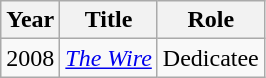<table class="wikitable">
<tr>
<th>Year</th>
<th>Title</th>
<th>Role</th>
</tr>
<tr>
<td>2008</td>
<td><em><a href='#'>The Wire</a></em></td>
<td>Dedicatee</td>
</tr>
</table>
